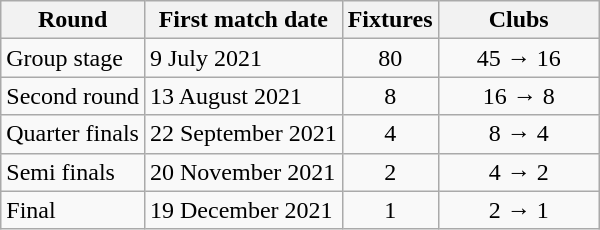<table class="wikitable">
<tr>
<th>Round</th>
<th>First match date</th>
<th>Fixtures</th>
<th width=100>Clubs</th>
</tr>
<tr align=center>
<td align=left>Group stage</td>
<td align=left>9 July 2021</td>
<td>80</td>
<td>45 → 16</td>
</tr>
<tr align=center>
<td align=left>Second round</td>
<td align=left>13 August 2021</td>
<td>8</td>
<td>16 → 8</td>
</tr>
<tr align=center>
<td align=left>Quarter finals</td>
<td align=left>22 September 2021</td>
<td>4</td>
<td>8 → 4</td>
</tr>
<tr align=center>
<td align=left>Semi finals</td>
<td align=left>20 November 2021</td>
<td>2</td>
<td>4 → 2</td>
</tr>
<tr align=center>
<td align=left>Final</td>
<td align=left>19 December 2021</td>
<td>1</td>
<td>2 → 1</td>
</tr>
</table>
